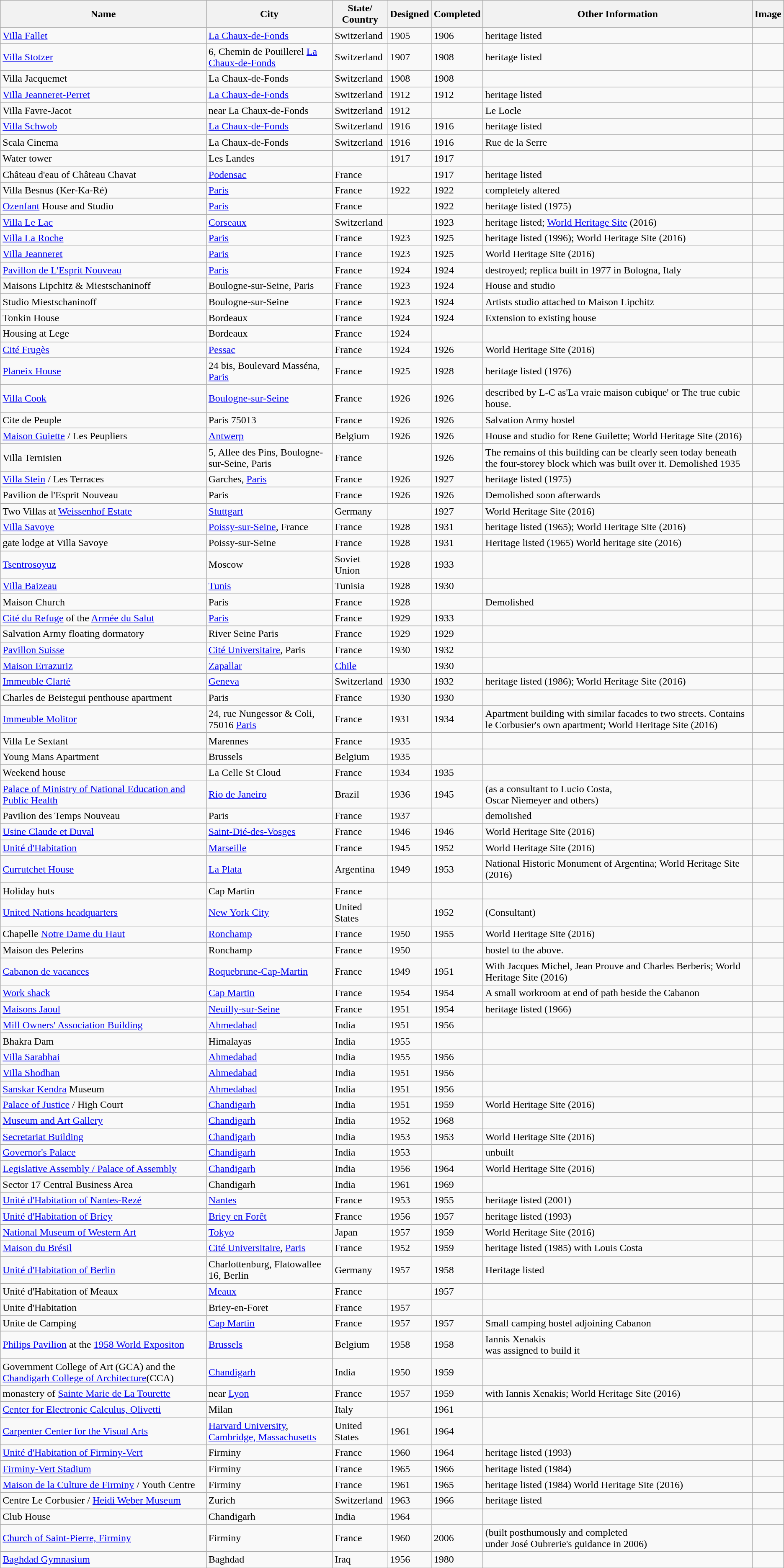<table class="wikitable sortable">
<tr>
<th>Name</th>
<th>City</th>
<th>State/<br>Country</th>
<th>Designed</th>
<th>Completed</th>
<th>Other Information</th>
<th>Image</th>
</tr>
<tr>
<td><a href='#'>Villa Fallet</a></td>
<td><a href='#'>La Chaux-de-Fonds</a></td>
<td>Switzerland</td>
<td>1905</td>
<td>1906</td>
<td>heritage listed</td>
<td></td>
</tr>
<tr>
<td><a href='#'>Villa Stotzer</a></td>
<td>6, Chemin de Pouillerel <a href='#'>La Chaux-de-Fonds</a></td>
<td>Switzerland</td>
<td>1907</td>
<td>1908</td>
<td>heritage listed</td>
<td></td>
</tr>
<tr>
<td>Villa Jacquemet</td>
<td>La Chaux-de-Fonds</td>
<td>Switzerland</td>
<td>1908</td>
<td>1908</td>
<td></td>
<td></td>
</tr>
<tr>
<td><a href='#'>Villa Jeanneret-Perret</a></td>
<td><a href='#'>La Chaux-de-Fonds</a></td>
<td>Switzerland</td>
<td>1912</td>
<td>1912</td>
<td>heritage listed</td>
<td></td>
</tr>
<tr>
<td>Villa Favre-Jacot</td>
<td>near La Chaux-de-Fonds</td>
<td>Switzerland</td>
<td>1912</td>
<td></td>
<td>Le Locle</td>
<td></td>
</tr>
<tr>
<td><a href='#'>Villa Schwob</a></td>
<td><a href='#'>La Chaux-de-Fonds</a></td>
<td>Switzerland</td>
<td>1916</td>
<td>1916</td>
<td>heritage listed</td>
<td></td>
</tr>
<tr>
<td>Scala Cinema</td>
<td>La Chaux-de-Fonds</td>
<td>Switzerland</td>
<td>1916</td>
<td>1916</td>
<td>Rue de la Serre</td>
<td></td>
</tr>
<tr>
<td>Water tower</td>
<td>Les Landes</td>
<td></td>
<td>1917</td>
<td>1917</td>
<td></td>
<td></td>
</tr>
<tr>
<td>Château d'eau of Château Chavat</td>
<td><a href='#'>Podensac</a></td>
<td>France</td>
<td></td>
<td>1917</td>
<td>heritage listed</td>
<td></td>
</tr>
<tr>
<td>Villa Besnus (Ker-Ka-Ré)</td>
<td><a href='#'>Paris</a></td>
<td>France</td>
<td>1922</td>
<td>1922</td>
<td>completely altered</td>
<td></td>
</tr>
<tr>
<td><a href='#'>Ozenfant</a> House and Studio</td>
<td><a href='#'>Paris</a></td>
<td>France</td>
<td></td>
<td>1922</td>
<td>heritage listed (1975)</td>
<td></td>
</tr>
<tr>
<td><a href='#'>Villa Le Lac</a></td>
<td><a href='#'>Corseaux</a></td>
<td>Switzerland</td>
<td></td>
<td>1923</td>
<td>heritage listed; <a href='#'>World Heritage Site</a> (2016)</td>
<td></td>
</tr>
<tr>
<td><a href='#'>Villa La Roche</a></td>
<td><a href='#'>Paris</a></td>
<td>France</td>
<td>1923</td>
<td>1925</td>
<td>heritage listed (1996); World Heritage Site (2016)</td>
<td></td>
</tr>
<tr>
<td><a href='#'>Villa Jeanneret</a></td>
<td><a href='#'>Paris</a></td>
<td>France</td>
<td>1923</td>
<td>1925</td>
<td>World Heritage Site (2016)</td>
<td></td>
</tr>
<tr>
<td><a href='#'>Pavillon de L'Esprit Nouveau</a></td>
<td><a href='#'>Paris</a></td>
<td>France</td>
<td>1924</td>
<td>1924</td>
<td>destroyed; replica built in 1977 in Bologna, Italy</td>
<td></td>
</tr>
<tr>
<td>Maisons Lipchitz & Miestschaninoff</td>
<td>Boulogne-sur-Seine, Paris</td>
<td>France</td>
<td>1923</td>
<td>1924</td>
<td>House and studio</td>
<td></td>
</tr>
<tr>
<td>Studio Miestschaninoff</td>
<td>Boulogne-sur-Seine</td>
<td>France</td>
<td>1923</td>
<td>1924</td>
<td>Artists studio attached to Maison Lipchitz</td>
<td></td>
</tr>
<tr>
<td>Tonkin House</td>
<td>Bordeaux</td>
<td>France</td>
<td>1924</td>
<td>1924</td>
<td>Extension to existing house</td>
<td></td>
</tr>
<tr>
<td>Housing at Lege</td>
<td>Bordeaux</td>
<td>France</td>
<td>1924</td>
<td></td>
<td></td>
<td></td>
</tr>
<tr>
<td><a href='#'>Cité Frugès</a></td>
<td><a href='#'>Pessac</a></td>
<td>France</td>
<td>1924</td>
<td>1926</td>
<td>World Heritage Site (2016)</td>
<td></td>
</tr>
<tr>
<td><a href='#'>Planeix House</a></td>
<td>24 bis, Boulevard Masséna, <a href='#'>Paris</a></td>
<td>France</td>
<td>1925</td>
<td>1928</td>
<td>heritage listed (1976)</td>
<td></td>
</tr>
<tr>
<td><a href='#'>Villa Cook</a></td>
<td><a href='#'>Boulogne-sur-Seine</a></td>
<td>France</td>
<td>1926</td>
<td>1926</td>
<td heritage listed (1972)>described by L-C as'La vraie maison cubique' or The true cubic house.</td>
<td></td>
</tr>
<tr>
<td>Cite de Peuple</td>
<td>Paris 75013</td>
<td>France</td>
<td>1926</td>
<td>1926</td>
<td>Salvation Army hostel</td>
<td></td>
</tr>
<tr>
<td><a href='#'>Maison Guiette</a> / Les Peupliers</td>
<td><a href='#'>Antwerp</a></td>
<td>Belgium</td>
<td>1926</td>
<td>1926</td>
<td>House and studio for Rene Guilette; World Heritage Site (2016)</td>
<td></td>
</tr>
<tr>
<td>Villa Ternisien</td>
<td>5, Allee des Pins, Boulogne-sur-Seine, Paris</td>
<td>France</td>
<td></td>
<td>1926</td>
<td>The remains of this building can be clearly seen today beneath the four-storey block which was built over it. Demolished 1935</td>
<td></td>
</tr>
<tr>
<td><a href='#'>Villa Stein</a> / Les Terraces</td>
<td>Garches, <a href='#'>Paris</a></td>
<td>France</td>
<td>1926</td>
<td>1927</td>
<td>heritage listed (1975)</td>
<td></td>
</tr>
<tr>
<td>Pavilion de l'Esprit Nouveau</td>
<td>Paris</td>
<td>France</td>
<td>1926</td>
<td>1926</td>
<td>Demolished soon afterwards</td>
<td></td>
</tr>
<tr>
<td>Two Villas at <a href='#'>Weissenhof Estate</a></td>
<td><a href='#'>Stuttgart</a></td>
<td>Germany</td>
<td></td>
<td>1927</td>
<td>World Heritage Site (2016)</td>
<td></td>
</tr>
<tr>
<td><a href='#'>Villa Savoye</a></td>
<td><a href='#'>Poissy-sur-Seine</a>, France</td>
<td>France</td>
<td>1928</td>
<td>1931</td>
<td>heritage listed (1965); World Heritage Site (2016)</td>
<td></td>
</tr>
<tr>
<td>gate lodge at Villa Savoye</td>
<td>Poissy-sur-Seine</td>
<td>France</td>
<td>1928</td>
<td>1931</td>
<td>Heritage listed (1965) World heritage site (2016)</td>
<td></td>
</tr>
<tr>
<td><a href='#'>Tsentrosoyuz</a></td>
<td>Moscow</td>
<td>Soviet Union</td>
<td>1928</td>
<td>1933</td>
<td></td>
<td></td>
</tr>
<tr>
<td><a href='#'>Villa Baizeau</a></td>
<td><a href='#'>Tunis</a></td>
<td>Tunisia</td>
<td>1928</td>
<td>1930</td>
<td></td>
<td></td>
</tr>
<tr>
<td>Maison Church</td>
<td>Paris</td>
<td>France</td>
<td>1928</td>
<td></td>
<td>Demolished</td>
<td></td>
</tr>
<tr>
<td><a href='#'>Cité du Refuge</a> of the <a href='#'>Armée du Salut</a></td>
<td><a href='#'>Paris</a></td>
<td>France</td>
<td>1929</td>
<td>1933</td>
<td></td>
<td></td>
</tr>
<tr>
<td>Salvation Army floating dormatory</td>
<td>River Seine Paris</td>
<td>France</td>
<td>1929</td>
<td>1929</td>
<td></td>
<td></td>
</tr>
<tr>
<td><a href='#'>Pavillon Suisse</a></td>
<td><a href='#'>Cité Universitaire</a>, Paris</td>
<td>France</td>
<td>1930</td>
<td>1932</td>
<td></td>
<td></td>
</tr>
<tr>
<td><a href='#'>Maison Errazuriz</a></td>
<td><a href='#'>Zapallar</a></td>
<td><a href='#'>Chile</a></td>
<td></td>
<td>1930</td>
<td></td>
<td></td>
</tr>
<tr>
<td><a href='#'>Immeuble Clarté</a></td>
<td><a href='#'>Geneva</a></td>
<td>Switzerland</td>
<td>1930</td>
<td>1932</td>
<td>heritage listed (1986); World Heritage Site (2016)</td>
<td></td>
</tr>
<tr>
<td>Charles de Beistegui penthouse apartment</td>
<td>Paris</td>
<td>France</td>
<td>1930</td>
<td>1930</td>
<td></td>
<td></td>
</tr>
<tr>
<td><a href='#'>Immeuble Molitor</a></td>
<td>24, rue Nungessor & Coli, 75016 <a href='#'>Paris</a></td>
<td>France</td>
<td>1931</td>
<td>1934</td>
<td>Apartment building with similar facades to two streets. Contains le Corbusier's own apartment; World Heritage Site (2016)</td>
<td></td>
</tr>
<tr>
<td>Villa Le Sextant</td>
<td>Marennes</td>
<td>France</td>
<td>1935</td>
<td></td>
<td></td>
<td></td>
</tr>
<tr>
<td>Young Mans Apartment</td>
<td>Brussels</td>
<td>Belgium</td>
<td>1935</td>
<td></td>
<td></td>
<td></td>
</tr>
<tr>
<td>Weekend house</td>
<td>La Celle St Cloud</td>
<td>France</td>
<td>1934</td>
<td>1935</td>
<td></td>
<td></td>
</tr>
<tr>
<td><a href='#'>Palace of Ministry of National Education and Public Health</a></td>
<td><a href='#'>Rio de Janeiro</a></td>
<td>Brazil</td>
<td>1936</td>
<td>1945</td>
<td>(as a consultant to Lucio Costa,<br> Oscar Niemeyer and others)</td>
<td><br></td>
</tr>
<tr>
<td>Pavilion des Temps Nouveau</td>
<td>Paris</td>
<td>France</td>
<td>1937</td>
<td></td>
<td>demolished</td>
<td></td>
</tr>
<tr>
<td><a href='#'>Usine Claude et Duval</a></td>
<td><a href='#'>Saint-Dié-des-Vosges</a></td>
<td>France</td>
<td>1946</td>
<td>1946</td>
<td>World Heritage Site (2016)</td>
<td></td>
</tr>
<tr>
<td><a href='#'>Unité d'Habitation</a></td>
<td><a href='#'>Marseille</a></td>
<td>France</td>
<td>1945</td>
<td>1952</td>
<td>World Heritage Site (2016)</td>
<td></td>
</tr>
<tr>
<td><a href='#'>Currutchet House</a></td>
<td><a href='#'>La Plata</a></td>
<td>Argentina</td>
<td>1949</td>
<td>1953</td>
<td>National Historic Monument of Argentina; World Heritage Site (2016)</td>
<td></td>
</tr>
<tr>
<td>Holiday huts</td>
<td>Cap Martin</td>
<td>France</td>
<td></td>
<td></td>
<td></td>
<td></td>
</tr>
<tr>
<td><a href='#'>United Nations headquarters</a></td>
<td><a href='#'>New York City</a></td>
<td>United States</td>
<td></td>
<td>1952</td>
<td>(Consultant)</td>
<td></td>
</tr>
<tr>
<td>Chapelle <a href='#'>Notre Dame du Haut</a></td>
<td><a href='#'>Ronchamp</a></td>
<td>France</td>
<td>1950</td>
<td>1955</td>
<td>World Heritage Site (2016)</td>
<td></td>
</tr>
<tr>
<td>Maison des Pelerins</td>
<td>Ronchamp</td>
<td>France</td>
<td>1950</td>
<td></td>
<td>hostel to the above.</td>
<td></td>
</tr>
<tr>
<td><a href='#'>Cabanon de vacances</a></td>
<td><a href='#'>Roquebrune-Cap-Martin</a></td>
<td>France</td>
<td>1949</td>
<td>1951</td>
<td>With Jacques Michel, Jean Prouve and Charles Berberis; World Heritage Site (2016)</td>
<td></td>
</tr>
<tr>
<td><a href='#'>Work shack</a></td>
<td><a href='#'>Cap Martin</a></td>
<td>France</td>
<td>1954</td>
<td>1954</td>
<td>A small workroom at end of path beside the Cabanon</td>
<td></td>
</tr>
<tr>
<td><a href='#'>Maisons Jaoul</a></td>
<td><a href='#'>Neuilly-sur-Seine</a></td>
<td>France</td>
<td>1951</td>
<td>1954</td>
<td>heritage listed (1966)</td>
<td></td>
</tr>
<tr>
<td><a href='#'>Mill Owners' Association Building</a></td>
<td><a href='#'>Ahmedabad</a></td>
<td>India</td>
<td>1951</td>
<td>1956</td>
<td></td>
<td></td>
</tr>
<tr>
<td>Bhakra Dam</td>
<td>Himalayas</td>
<td>India</td>
<td>1955</td>
<td></td>
<td></td>
<td></td>
</tr>
<tr>
<td><a href='#'>Villa Sarabhai</a></td>
<td><a href='#'>Ahmedabad</a></td>
<td>India</td>
<td>1955</td>
<td>1956</td>
<td></td>
<td></td>
</tr>
<tr>
<td><a href='#'>Villa Shodhan</a></td>
<td><a href='#'>Ahmedabad</a></td>
<td>India</td>
<td>1951</td>
<td>1956</td>
<td></td>
<td></td>
</tr>
<tr>
<td><a href='#'>Sanskar Kendra</a> Museum</td>
<td><a href='#'>Ahmedabad</a></td>
<td>India</td>
<td>1951</td>
<td>1956</td>
<td></td>
<td></td>
</tr>
<tr>
<td><a href='#'>Palace of Justice</a> / High Court</td>
<td><a href='#'>Chandigarh</a></td>
<td>India</td>
<td>1951</td>
<td>1959</td>
<td>World Heritage Site (2016)</td>
<td></td>
</tr>
<tr>
<td><a href='#'>Museum and Art Gallery</a></td>
<td><a href='#'>Chandigarh</a></td>
<td>India</td>
<td>1952</td>
<td>1968</td>
<td></td>
<td></td>
</tr>
<tr>
<td><a href='#'>Secretariat Building</a></td>
<td><a href='#'>Chandigarh</a></td>
<td>India</td>
<td>1953</td>
<td>1953</td>
<td>World Heritage Site (2016)</td>
<td></td>
</tr>
<tr>
<td><a href='#'>Governor's Palace</a></td>
<td><a href='#'>Chandigarh</a></td>
<td>India</td>
<td>1953</td>
<td></td>
<td>unbuilt</td>
<td></td>
</tr>
<tr>
<td><a href='#'>Legislative Assembly / Palace of Assembly</a></td>
<td><a href='#'>Chandigarh</a></td>
<td>India</td>
<td>1956</td>
<td>1964</td>
<td>World Heritage Site (2016)</td>
<td></td>
</tr>
<tr>
<td>Sector 17 Central Business Area</td>
<td>Chandigarh</td>
<td>India</td>
<td>1961</td>
<td>1969</td>
<td></td>
<td></td>
</tr>
<tr>
<td><a href='#'>Unité d'Habitation of Nantes-Rezé</a></td>
<td><a href='#'>Nantes</a></td>
<td>France</td>
<td>1953</td>
<td>1955</td>
<td>heritage listed (2001)</td>
<td></td>
</tr>
<tr>
<td><a href='#'>Unité d'Habitation of Briey</a></td>
<td><a href='#'>Briey en Forêt</a></td>
<td>France</td>
<td>1956</td>
<td>1957</td>
<td>heritage listed (1993)</td>
<td></td>
</tr>
<tr>
<td><a href='#'>National Museum of Western Art</a></td>
<td><a href='#'>Tokyo</a></td>
<td>Japan</td>
<td>1957</td>
<td>1959</td>
<td>World Heritage Site (2016)</td>
<td></td>
</tr>
<tr>
<td><a href='#'>Maison du Brésil</a></td>
<td><a href='#'>Cité Universitaire</a>, <a href='#'>Paris</a></td>
<td>France</td>
<td>1952</td>
<td>1959</td>
<td>heritage listed (1985) with Louis Costa</td>
<td></td>
</tr>
<tr>
<td><a href='#'>Unité d'Habitation of Berlin</a></td>
<td>Charlottenburg, Flatowallee 16, Berlin</td>
<td>Germany</td>
<td>1957</td>
<td>1958</td>
<td>Heritage listed</td>
<td></td>
</tr>
<tr>
<td>Unité d'Habitation of Meaux</td>
<td><a href='#'>Meaux</a></td>
<td>France</td>
<td></td>
<td>1957</td>
<td></td>
<td></td>
</tr>
<tr>
<td>Unite d'Habitation</td>
<td>Briey-en-Foret</td>
<td>France</td>
<td>1957</td>
<td></td>
<td></td>
<td></td>
</tr>
<tr>
<td>Unite de Camping</td>
<td><a href='#'>Cap Martin</a></td>
<td>France</td>
<td>1957</td>
<td>1957</td>
<td>Small camping hostel adjoining Cabanon</td>
<td></td>
</tr>
<tr>
<td><a href='#'>Philips Pavilion</a> at the <a href='#'>1958 World Expositon</a></td>
<td><a href='#'>Brussels</a></td>
<td>Belgium</td>
<td>1958</td>
<td>1958</td>
<td>Iannis Xenakis<br> was assigned to build it</td>
<td></td>
</tr>
<tr>
<td>Government College of Art (GCA) and the <a href='#'>Chandigarh College of Architecture</a>(CCA)</td>
<td><a href='#'>Chandigarh</a></td>
<td>India</td>
<td>1950</td>
<td>1959</td>
<td></td>
<td></td>
</tr>
<tr>
<td>monastery of <a href='#'>Sainte Marie de La Tourette</a></td>
<td>near <a href='#'>Lyon</a></td>
<td>France</td>
<td>1957</td>
<td>1959</td>
<td>with Iannis Xenakis; World Heritage Site (2016)</td>
<td></td>
</tr>
<tr>
<td><a href='#'>Center for Electronic Calculus, Olivetti</a></td>
<td>Milan</td>
<td>Italy</td>
<td></td>
<td>1961</td>
<td></td>
<td></td>
</tr>
<tr>
<td><a href='#'>Carpenter Center for the Visual Arts</a></td>
<td><a href='#'>Harvard University</a>, <a href='#'>Cambridge, Massachusetts</a></td>
<td>United States</td>
<td>1961</td>
<td>1964</td>
<td></td>
<td></td>
</tr>
<tr>
<td><a href='#'>Unité d'Habitation of Firminy-Vert</a></td>
<td>Firminy</td>
<td>France</td>
<td>1960</td>
<td>1964</td>
<td>heritage listed (1993)</td>
<td></td>
</tr>
<tr>
<td><a href='#'>Firminy-Vert Stadium</a></td>
<td>Firminy</td>
<td>France</td>
<td>1965</td>
<td>1966</td>
<td>heritage listed (1984)</td>
<td></td>
</tr>
<tr>
<td><a href='#'>Maison de la Culture de Firminy</a> / Youth Centre</td>
<td>Firminy</td>
<td>France</td>
<td>1961</td>
<td>1965</td>
<td>heritage listed (1984) World Heritage Site (2016)</td>
<td></td>
</tr>
<tr>
<td>Centre Le Corbusier / <a href='#'>Heidi Weber Museum</a></td>
<td>Zurich</td>
<td>Switzerland</td>
<td>1963</td>
<td>1966</td>
<td>heritage listed</td>
<td></td>
</tr>
<tr>
<td>Club House</td>
<td>Chandigarh</td>
<td>India</td>
<td>1964</td>
<td></td>
<td></td>
<td></td>
</tr>
<tr>
<td><a href='#'>Church of Saint-Pierre, Firminy</a></td>
<td>Firminy</td>
<td>France</td>
<td>1960</td>
<td>2006</td>
<td>(built posthumously and completed<br> under José Oubrerie's guidance in 2006)</td>
<td></td>
</tr>
<tr>
<td><a href='#'>Baghdad Gymnasium</a></td>
<td>Baghdad</td>
<td>Iraq</td>
<td>1956</td>
<td>1980</td>
<td></td>
<td></td>
</tr>
</table>
